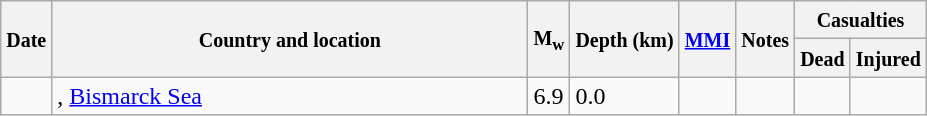<table class="wikitable sortable sort-under" style="border:1px black; margin-left:1em;">
<tr>
<th rowspan="2"><small>Date</small></th>
<th rowspan="2" style="width: 310px"><small>Country and location</small></th>
<th rowspan="2"><small>M<sub>w</sub></small></th>
<th rowspan="2"><small>Depth (km)</small></th>
<th rowspan="2"><small><a href='#'>MMI</a></small></th>
<th rowspan="2" class="unsortable"><small>Notes</small></th>
<th colspan="2"><small>Casualties</small></th>
</tr>
<tr>
<th><small>Dead</small></th>
<th><small>Injured</small></th>
</tr>
<tr>
<td></td>
<td>, <a href='#'>Bismarck Sea</a></td>
<td>6.9</td>
<td>0.0</td>
<td></td>
<td></td>
<td></td>
<td></td>
</tr>
</table>
